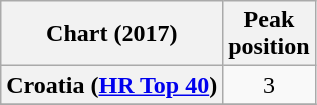<table class="wikitable sortable plainrowheaders">
<tr>
<th>Chart (2017)</th>
<th>Peak<br>position</th>
</tr>
<tr>
<th scope="row">Croatia (<a href='#'>HR Top 40</a>)</th>
<td style="text-align:center;">3</td>
</tr>
<tr>
</tr>
</table>
